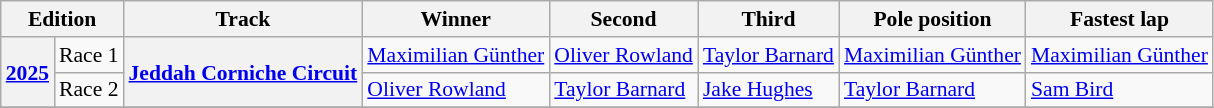<table Class = "wikitable" style = "font-size: 90%;">
<tr>
<th colspan="2">Edition</th>
<th>Track</th>
<th>Winner</th>
<th>Second</th>
<th>Third</th>
<th>Pole position</th>
<th>Fastest lap</th>
</tr>
<tr>
<th rowspan="2"><a href='#'>2025</a></th>
<td>Race 1</td>
<th rowspan="2"><a href='#'>Jeddah Corniche Circuit</a></th>
<td> <a href='#'>Maximilian Günther</a></td>
<td> <a href='#'>Oliver Rowland</a></td>
<td> <a href='#'>Taylor Barnard</a></td>
<td> <a href='#'>Maximilian Günther</a></td>
<td> <a href='#'>Maximilian Günther</a></td>
</tr>
<tr>
<td>Race 2</td>
<td> <a href='#'>Oliver Rowland</a></td>
<td> <a href='#'>Taylor Barnard</a></td>
<td> <a href='#'>Jake Hughes</a></td>
<td> <a href='#'>Taylor Barnard</a></td>
<td> <a href='#'>Sam Bird</a></td>
</tr>
<tr>
</tr>
</table>
